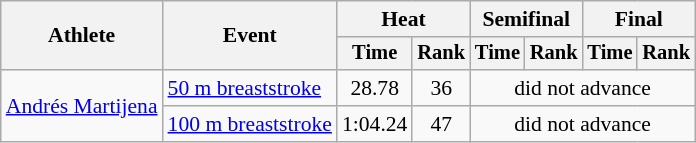<table class="wikitable" style="text-align:center; font-size:90%">
<tr>
<th rowspan="2">Athlete</th>
<th rowspan="2">Event</th>
<th colspan="2">Heat</th>
<th colspan="2">Semifinal</th>
<th colspan="2">Final</th>
</tr>
<tr style="font-size:95%">
<th>Time</th>
<th>Rank</th>
<th>Time</th>
<th>Rank</th>
<th>Time</th>
<th>Rank</th>
</tr>
<tr>
<td align=left rowspan=2><a href='#'>Andrés Martijena</a></td>
<td align=left><a href='#'>50 m breaststroke</a></td>
<td>28.78</td>
<td>36</td>
<td colspan=4>did not advance</td>
</tr>
<tr>
<td align=left><a href='#'>100 m breaststroke</a></td>
<td>1:04.24</td>
<td>47</td>
<td colspan=4>did not advance</td>
</tr>
</table>
